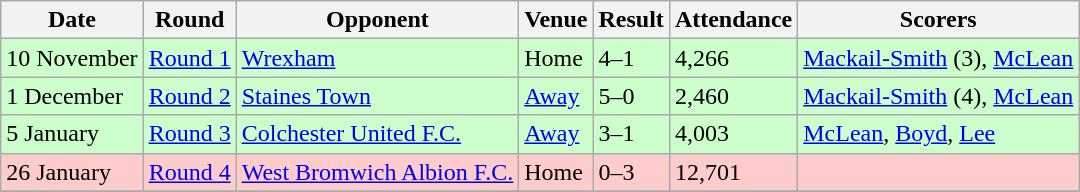<table class="wikitable">
<tr>
<th>Date</th>
<th>Round</th>
<th>Opponent</th>
<th>Venue</th>
<th>Result</th>
<th>Attendance</th>
<th>Scorers</th>
</tr>
<tr style="background:#cfc;">
<td>10 November</td>
<td><a href='#'>Round 1</a></td>
<td><a href='#'>Wrexham</a></td>
<td>Home</td>
<td>4–1</td>
<td>4,266</td>
<td><a href='#'>Mackail-Smith</a> (3), <a href='#'>McLean</a></td>
</tr>
<tr style="background:#cfc;">
<td>1 December</td>
<td><a href='#'>Round 2</a></td>
<td><a href='#'>Staines Town</a></td>
<td><a href='#'>Away</a></td>
<td>5–0</td>
<td>2,460</td>
<td><a href='#'>Mackail-Smith</a> (4), <a href='#'>McLean</a></td>
</tr>
<tr style="background:#cfc;">
<td>5 January</td>
<td><a href='#'>Round 3</a></td>
<td><a href='#'>Colchester United F.C.</a></td>
<td><a href='#'>Away</a></td>
<td>3–1</td>
<td>4,003</td>
<td><a href='#'>McLean</a>, <a href='#'>Boyd</a>, <a href='#'>Lee</a></td>
</tr>
<tr style="background:#fcc;">
<td>26 January</td>
<td><a href='#'>Round 4</a></td>
<td><a href='#'>West Bromwich Albion F.C.</a></td>
<td>Home</td>
<td>0–3</td>
<td>12,701</td>
<td></td>
</tr>
<tr>
</tr>
</table>
